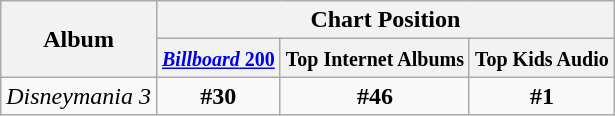<table class="wikitable">
<tr>
<th rowspan="2">Album</th>
<th rowspan="1" colspan="3">Chart Position</th>
</tr>
<tr>
<th rowspan="1"><small><a href='#'><em>Billboard</em> 200</a></small></th>
<th rowspan="1"><small>Top Internet Albums</small></th>
<th rowspan="1"><small>Top Kids Audio</small></th>
</tr>
<tr>
<td><em>Disneymania 3</em></td>
<td align="center"><strong> #30</strong></td>
<td align="center"><strong> #46</strong></td>
<td align="center"><strong> #1</strong></td>
</tr>
</table>
